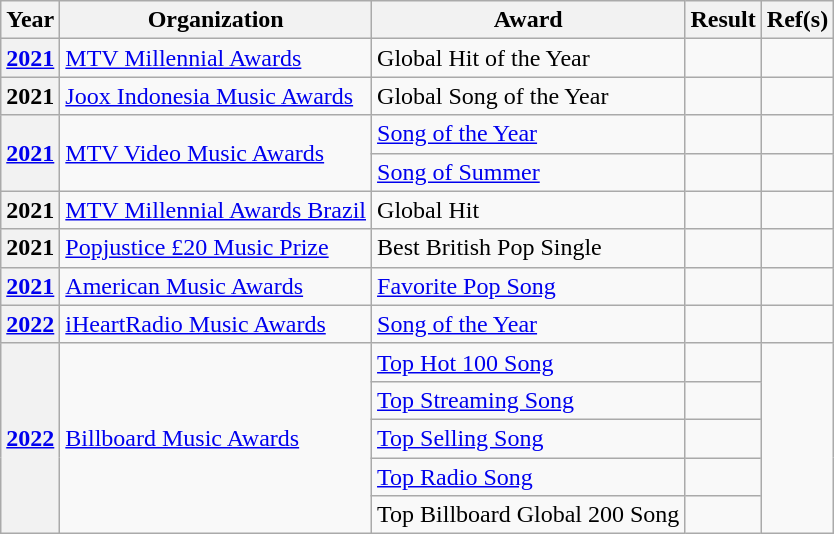<table class="wikitable plainrowheaders">
<tr align=center>
<th scope="col">Year</th>
<th scope="col">Organization</th>
<th scope="col">Award</th>
<th scope="col">Result</th>
<th scope="col">Ref(s)</th>
</tr>
<tr>
<th scope="row"><a href='#'>2021</a></th>
<td><a href='#'>MTV Millennial Awards</a></td>
<td>Global Hit of the Year</td>
<td></td>
<td style="text-align:center;"></td>
</tr>
<tr>
<th scope="row">2021</th>
<td><a href='#'>Joox Indonesia Music Awards</a></td>
<td>Global Song of the Year</td>
<td></td>
<td style="text-align:center;"></td>
</tr>
<tr>
<th rowspan="2" scope="row"><a href='#'>2021</a></th>
<td rowspan="2"><a href='#'>MTV Video Music Awards</a></td>
<td><a href='#'>Song of the Year</a></td>
<td></td>
<td style="text-align:center;"></td>
</tr>
<tr>
<td><a href='#'>Song of Summer</a></td>
<td></td>
<td style="text-align:center;"></td>
</tr>
<tr>
<th scope="row">2021</th>
<td><a href='#'>MTV Millennial Awards Brazil</a></td>
<td>Global Hit</td>
<td></td>
<td style="text-align:center;"></td>
</tr>
<tr>
<th scope="row">2021</th>
<td><a href='#'>Popjustice £20 Music Prize</a></td>
<td>Best British Pop Single</td>
<td></td>
<td style="text-align:center;"></td>
</tr>
<tr>
<th scope="row"><a href='#'>2021</a></th>
<td><a href='#'>American Music Awards</a></td>
<td><a href='#'>Favorite Pop Song</a></td>
<td></td>
<td style="text-align:center;"></td>
</tr>
<tr>
<th scope="row"><a href='#'>2022</a></th>
<td><a href='#'>iHeartRadio Music Awards</a></td>
<td><a href='#'>Song of the Year</a></td>
<td></td>
<td style="text-align:center;"></td>
</tr>
<tr>
<th rowspan="5" scope="row"><a href='#'>2022</a></th>
<td rowspan="5"><a href='#'>Billboard Music Awards</a></td>
<td><a href='#'>Top Hot 100 Song</a></td>
<td></td>
<td rowspan="5"></td>
</tr>
<tr>
<td><a href='#'>Top Streaming Song</a></td>
<td></td>
</tr>
<tr>
<td><a href='#'>Top Selling Song</a></td>
<td></td>
</tr>
<tr>
<td><a href='#'>Top Radio Song</a></td>
<td></td>
</tr>
<tr>
<td>Top Billboard Global 200 Song</td>
<td></td>
</tr>
</table>
